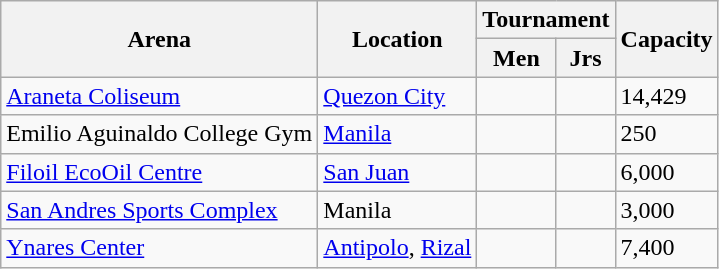<table class="wikitable">
<tr>
<th rowspan="2">Arena</th>
<th rowspan="2">Location</th>
<th colspan="2">Tournament</th>
<th rowspan="2">Capacity</th>
</tr>
<tr>
<th>Men</th>
<th>Jrs</th>
</tr>
<tr>
<td><a href='#'>Araneta Coliseum</a></td>
<td><a href='#'>Quezon City</a></td>
<td align=center></td>
<td></td>
<td>14,429</td>
</tr>
<tr>
<td>Emilio Aguinaldo College Gym</td>
<td><a href='#'>Manila</a></td>
<td></td>
<td align="center"></td>
<td>250</td>
</tr>
<tr>
<td><a href='#'>Filoil EcoOil Centre</a></td>
<td><a href='#'>San Juan</a></td>
<td align=center></td>
<td></td>
<td>6,000</td>
</tr>
<tr>
<td><a href='#'>San Andres Sports Complex</a></td>
<td>Manila</td>
<td></td>
<td align=center></td>
<td>3,000</td>
</tr>
<tr>
<td><a href='#'>Ynares Center</a></td>
<td><a href='#'>Antipolo</a>, <a href='#'>Rizal</a></td>
<td align=center></td>
<td></td>
<td>7,400</td>
</tr>
</table>
